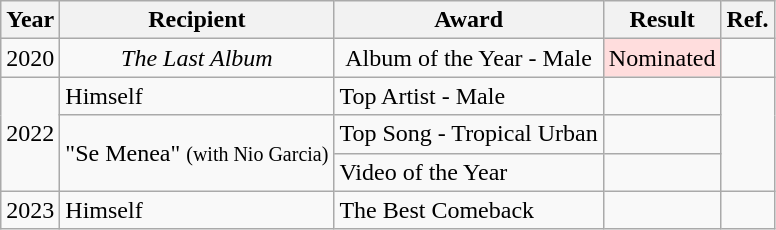<table class="wikitable">
<tr>
<th align="center">Year</th>
<th align="center">Recipient</th>
<th align="center">Award</th>
<th align="center">Result</th>
<th align="center">Ref.</th>
</tr>
<tr>
<td align="center">2020</td>
<td align="center"><em>The Last Album</em></td>
<td align="center">Album of the Year - Male</td>
<td align="center" style="background-color: #FDD">Nominated</td>
<td align="center"></td>
</tr>
<tr>
<td rowspan="3">2022</td>
<td>Himself</td>
<td>Top Artist - Male</td>
<td></td>
<td rowspan="3"></td>
</tr>
<tr>
<td rowspan="2">"Se Menea" <small>(with Nio Garcia)</small></td>
<td>Top Song - Tropical Urban</td>
<td></td>
</tr>
<tr>
<td>Video of the Year</td>
<td></td>
</tr>
<tr>
<td>2023</td>
<td>Himself</td>
<td>The Best Comeback</td>
<td></td>
<td></td>
</tr>
</table>
